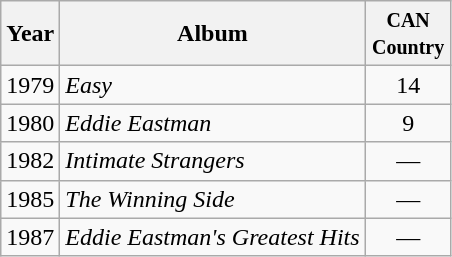<table class="wikitable">
<tr>
<th>Year</th>
<th>Album</th>
<th width="50"><small>CAN Country</small></th>
</tr>
<tr>
<td>1979</td>
<td><em>Easy</em></td>
<td align="center">14</td>
</tr>
<tr>
<td>1980</td>
<td><em>Eddie Eastman</em></td>
<td align="center">9</td>
</tr>
<tr>
<td>1982</td>
<td><em>Intimate Strangers</em></td>
<td align="center">—</td>
</tr>
<tr>
<td>1985</td>
<td><em>The Winning Side</em></td>
<td align="center">—</td>
</tr>
<tr>
<td>1987</td>
<td><em>Eddie Eastman's Greatest Hits</em></td>
<td align="center">—</td>
</tr>
</table>
